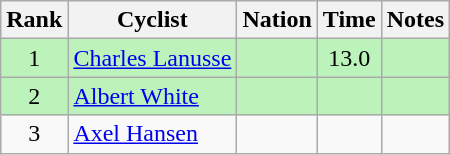<table class="wikitable sortable" style="text-align:center">
<tr>
<th>Rank</th>
<th>Cyclist</th>
<th>Nation</th>
<th>Time</th>
<th>Notes</th>
</tr>
<tr bgcolor=bbf3bb>
<td>1</td>
<td align=left><a href='#'>Charles Lanusse</a></td>
<td align=left></td>
<td>13.0</td>
<td></td>
</tr>
<tr bgcolor=bbf3bb>
<td>2</td>
<td align=left><a href='#'>Albert White</a></td>
<td align=left></td>
<td></td>
<td></td>
</tr>
<tr>
<td>3</td>
<td align=left><a href='#'>Axel Hansen</a></td>
<td align=left></td>
<td></td>
<td></td>
</tr>
</table>
